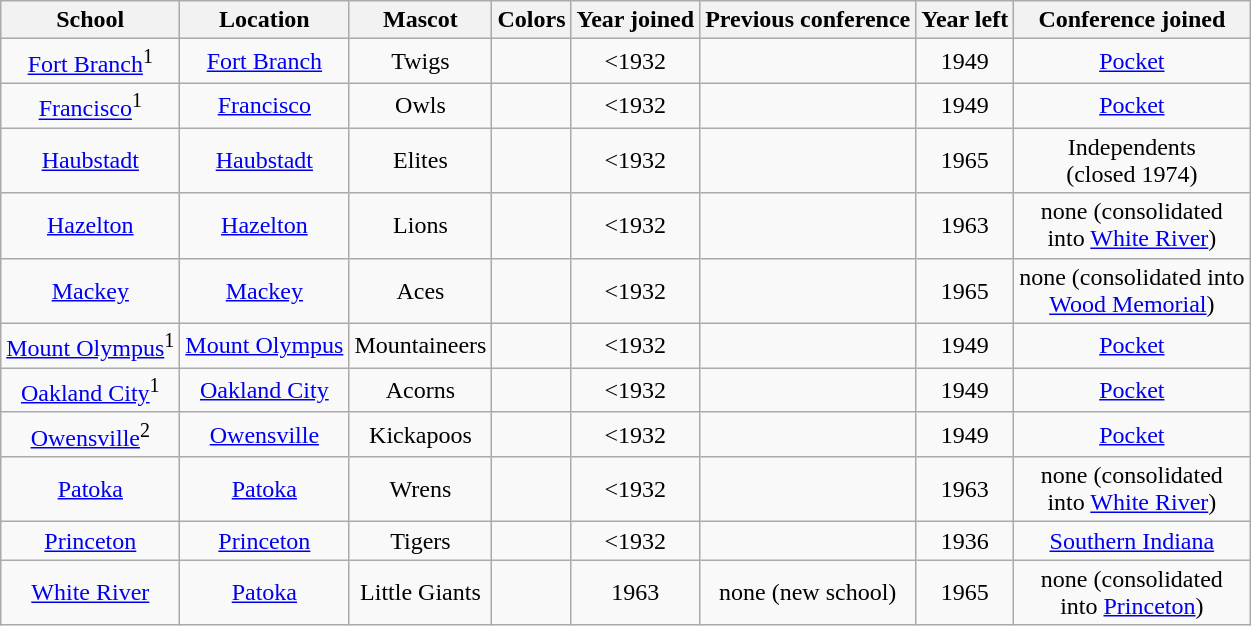<table class="wikitable" style="text-align:center;">
<tr>
<th>School</th>
<th>Location</th>
<th>Mascot</th>
<th>Colors</th>
<th>Year joined</th>
<th>Previous conference</th>
<th>Year left</th>
<th>Conference joined</th>
</tr>
<tr>
<td><a href='#'>Fort Branch</a><sup>1</sup></td>
<td><a href='#'>Fort Branch</a></td>
<td>Twigs</td>
<td> </td>
<td><1932</td>
<td></td>
<td>1949</td>
<td><a href='#'>Pocket</a></td>
</tr>
<tr>
<td><a href='#'>Francisco</a><sup>1</sup></td>
<td><a href='#'>Francisco</a></td>
<td>Owls</td>
<td> </td>
<td><1932</td>
<td></td>
<td>1949</td>
<td><a href='#'>Pocket</a></td>
</tr>
<tr>
<td><a href='#'>Haubstadt</a></td>
<td><a href='#'>Haubstadt</a></td>
<td>Elites</td>
<td> </td>
<td><1932</td>
<td></td>
<td>1965</td>
<td>Independents<br>(closed 1974)</td>
</tr>
<tr>
<td><a href='#'>Hazelton</a></td>
<td><a href='#'>Hazelton</a></td>
<td>Lions</td>
<td> </td>
<td><1932</td>
<td></td>
<td>1963</td>
<td>none (consolidated<br>into <a href='#'>White River</a>)</td>
</tr>
<tr>
<td><a href='#'>Mackey</a></td>
<td><a href='#'>Mackey</a></td>
<td>Aces</td>
<td> </td>
<td><1932</td>
<td></td>
<td>1965</td>
<td>none (consolidated into<br><a href='#'>Wood Memorial</a>)</td>
</tr>
<tr>
<td><a href='#'>Mount Olympus</a><sup>1</sup></td>
<td><a href='#'>Mount Olympus</a></td>
<td>Mountaineers</td>
<td> </td>
<td><1932</td>
<td></td>
<td>1949</td>
<td><a href='#'>Pocket</a></td>
</tr>
<tr>
<td><a href='#'>Oakland City</a><sup>1</sup></td>
<td><a href='#'>Oakland City</a></td>
<td>Acorns</td>
<td> </td>
<td><1932</td>
<td></td>
<td>1949</td>
<td><a href='#'>Pocket</a></td>
</tr>
<tr>
<td><a href='#'>Owensville</a><sup>2</sup></td>
<td><a href='#'>Owensville</a></td>
<td>Kickapoos</td>
<td> </td>
<td><1932</td>
<td></td>
<td>1949</td>
<td><a href='#'>Pocket</a></td>
</tr>
<tr>
<td><a href='#'>Patoka</a></td>
<td><a href='#'>Patoka</a></td>
<td>Wrens</td>
<td> </td>
<td><1932</td>
<td></td>
<td>1963</td>
<td>none (consolidated<br>into <a href='#'>White River</a>)</td>
</tr>
<tr>
<td><a href='#'>Princeton</a></td>
<td><a href='#'>Princeton</a></td>
<td>Tigers</td>
<td>  </td>
<td><1932</td>
<td></td>
<td>1936</td>
<td><a href='#'>Southern Indiana</a></td>
</tr>
<tr>
<td><a href='#'>White River</a></td>
<td><a href='#'>Patoka</a></td>
<td>Little Giants</td>
<td>  </td>
<td>1963</td>
<td>none (new school)</td>
<td>1965</td>
<td>none (consolidated<br>into <a href='#'>Princeton</a>)</td>
</tr>
</table>
